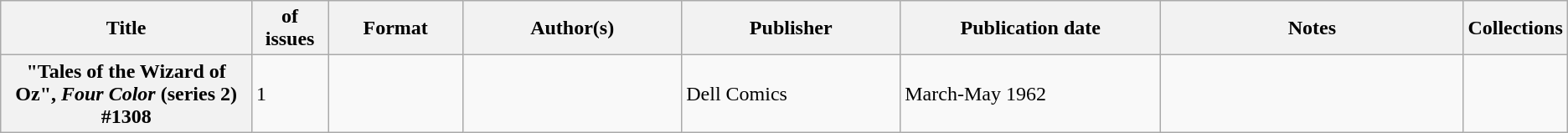<table class="wikitable">
<tr>
<th>Title</th>
<th style="width:40pt"> of issues</th>
<th style="width:75pt">Format</th>
<th style="width:125pt">Author(s)</th>
<th style="width:125pt">Publisher</th>
<th style="width:150pt">Publication date</th>
<th style="width:175pt">Notes</th>
<th>Collections</th>
</tr>
<tr>
<th>"Tales of the Wizard of Oz", <em>Four Color</em> (series 2) #1308</th>
<td>1</td>
<td></td>
<td></td>
<td>Dell Comics</td>
<td>March-May 1962</td>
<td></td>
<td></td>
</tr>
</table>
